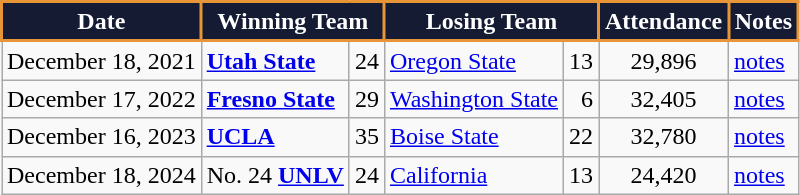<table class="wikitable">
<tr>
<th style="background:#151b33; color:#FFFFFF; border: 2px solid #e79537;">Date</th>
<th style="background:#151b33; color:#FFFFFF; border: 2px solid #e79537;" colspan="2">Winning Team</th>
<th style="background:#151b33; color:#FFFFFF; border: 2px solid #e79537;" colspan="2">Losing Team</th>
<th style="background:#151b33; color:#FFFFFF; border: 2px solid #e79537;">Attendance</th>
<th style="background:#151b33; color:#FFFFFF; border: 2px solid #e79537;">Notes</th>
</tr>
<tr>
<td>December 18, 2021</td>
<td><strong><a href='#'>Utah State</a></strong></td>
<td>24</td>
<td><a href='#'>Oregon State</a></td>
<td>13</td>
<td align=center>29,896</td>
<td><a href='#'>notes</a></td>
</tr>
<tr>
<td>December 17, 2022</td>
<td><strong><a href='#'>Fresno State</a></strong></td>
<td>29</td>
<td><a href='#'>Washington State</a></td>
<td align=right>6</td>
<td align=center>32,405</td>
<td><a href='#'>notes</a></td>
</tr>
<tr>
<td>December 16, 2023</td>
<td><strong><a href='#'>UCLA</a></strong></td>
<td>35</td>
<td><a href='#'>Boise State</a></td>
<td>22</td>
<td align=center>32,780</td>
<td><a href='#'>notes</a></td>
</tr>
<tr>
<td>December 18, 2024</td>
<td>No. 24 <strong><a href='#'>UNLV</a></strong></td>
<td>24</td>
<td><a href='#'>California</a></td>
<td>13</td>
<td align=center>24,420</td>
<td><a href='#'>notes</a></td>
</tr>
</table>
